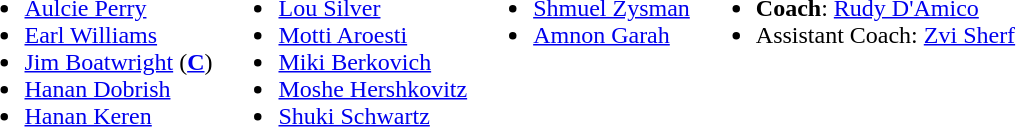<table>
<tr valign="top">
<td><br><ul><li>  <a href='#'>Aulcie Perry</a></li><li>  <a href='#'>Earl Williams</a></li><li> <a href='#'>Jim Boatwright</a> (<strong><a href='#'>C</a></strong>)</li><li> <a href='#'>Hanan Dobrish</a></li><li> <a href='#'>Hanan Keren</a></li></ul></td>
<td><br><ul><li>  <a href='#'>Lou Silver</a></li><li> <a href='#'>Motti Aroesti</a></li><li> <a href='#'>Miki Berkovich</a></li><li> <a href='#'>Moshe Hershkovitz</a></li><li> <a href='#'>Shuki Schwartz</a></li></ul></td>
<td><br><ul><li> <a href='#'>Shmuel Zysman</a></li><li> <a href='#'>Amnon Garah</a></li></ul></td>
<td><br><ul><li><strong>Coach</strong>:  <a href='#'>Rudy D'Amico</a></li><li>Assistant Coach:  <a href='#'>Zvi Sherf</a></li></ul></td>
</tr>
</table>
